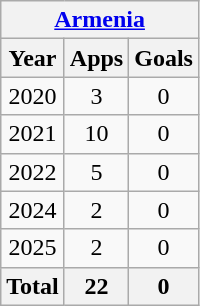<table class="wikitable" style="text-align:center">
<tr>
<th colspan=6><a href='#'>Armenia</a></th>
</tr>
<tr>
<th>Year</th>
<th>Apps</th>
<th>Goals</th>
</tr>
<tr>
<td>2020</td>
<td>3</td>
<td>0</td>
</tr>
<tr>
<td>2021</td>
<td>10</td>
<td>0</td>
</tr>
<tr>
<td>2022</td>
<td>5</td>
<td>0</td>
</tr>
<tr>
<td>2024</td>
<td>2</td>
<td>0</td>
</tr>
<tr>
<td>2025</td>
<td>2</td>
<td>0</td>
</tr>
<tr>
<th>Total</th>
<th>22</th>
<th>0</th>
</tr>
</table>
